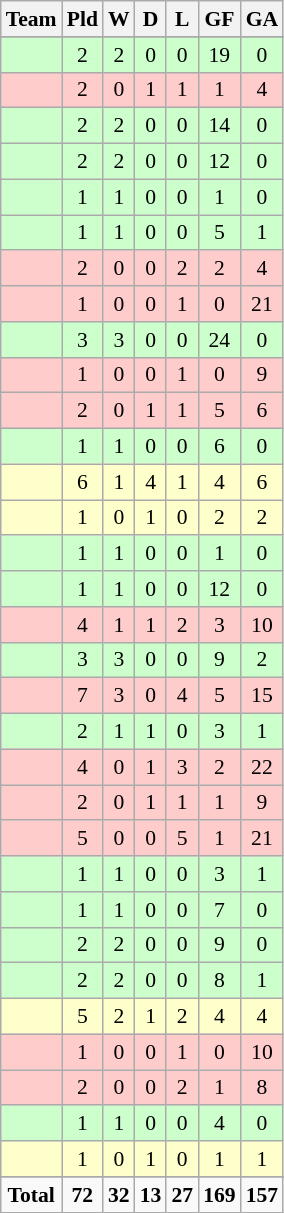<table class="wikitable sortable" style="font-size:90%; text-align: center;">
<tr>
<th>Team</th>
<th>Pld</th>
<th>W</th>
<th>D</th>
<th>L</th>
<th>GF</th>
<th>GA</th>
</tr>
<tr bgcolor="#d0ffd0" align="center">
</tr>
<tr style="background:#CCFFCC;">
<td align="left"></td>
<td>2</td>
<td>2</td>
<td>0</td>
<td>0</td>
<td>19</td>
<td>0</td>
</tr>
<tr style="background:#FFCCCC;">
<td align="left"></td>
<td>2</td>
<td>0</td>
<td>1</td>
<td>1</td>
<td>1</td>
<td>4</td>
</tr>
<tr style="background:#CCFFCC;">
<td align="left"></td>
<td>2</td>
<td>2</td>
<td>0</td>
<td>0</td>
<td>14</td>
<td>0</td>
</tr>
<tr style="background:#CCFFCC;">
<td align="left"></td>
<td>2</td>
<td>2</td>
<td>0</td>
<td>0</td>
<td>12</td>
<td>0</td>
</tr>
<tr style="background:#CCFFCC;">
<td align="left"></td>
<td>1</td>
<td>1</td>
<td>0</td>
<td>0</td>
<td>1</td>
<td>0</td>
</tr>
<tr style="background:#CCFFCC;">
<td align="left"></td>
<td>1</td>
<td>1</td>
<td>0</td>
<td>0</td>
<td>5</td>
<td>1</td>
</tr>
<tr style="background:#FFCCCC;">
<td align="left"></td>
<td>2</td>
<td>0</td>
<td>0</td>
<td>2</td>
<td>2</td>
<td>4</td>
</tr>
<tr style="background:#FFCCCC;">
<td align="left"></td>
<td>1</td>
<td>0</td>
<td>0</td>
<td>1</td>
<td>0</td>
<td>21</td>
</tr>
<tr style="background:#CCFFCC;">
<td align="left"></td>
<td>3</td>
<td>3</td>
<td>0</td>
<td>0</td>
<td>24</td>
<td>0</td>
</tr>
<tr style="background:#FFCCCC;">
<td align="left"></td>
<td>1</td>
<td>0</td>
<td>0</td>
<td>1</td>
<td>0</td>
<td>9</td>
</tr>
<tr style="background:#FFCCCC;">
<td align="left"></td>
<td>2</td>
<td>0</td>
<td>1</td>
<td>1</td>
<td>5</td>
<td>6</td>
</tr>
<tr style="background:#CCFFCC;">
<td align="left"></td>
<td>1</td>
<td>1</td>
<td>0</td>
<td>0</td>
<td>6</td>
<td>0</td>
</tr>
<tr style="background:#FFFFCC;">
<td align="left"></td>
<td>6</td>
<td>1</td>
<td>4</td>
<td>1</td>
<td>4</td>
<td>6</td>
</tr>
<tr style="background:#FFFFCC;">
<td align="left"></td>
<td>1</td>
<td>0</td>
<td>1</td>
<td>0</td>
<td>2</td>
<td>2</td>
</tr>
<tr style="background:#CCFFCC;">
<td align="left"></td>
<td>1</td>
<td>1</td>
<td>0</td>
<td>0</td>
<td>1</td>
<td>0</td>
</tr>
<tr style="background:#CCFFCC;">
<td align="left"></td>
<td>1</td>
<td>1</td>
<td>0</td>
<td>0</td>
<td>12</td>
<td>0</td>
</tr>
<tr style="background:#FFCCCC;">
<td align="left"></td>
<td>4</td>
<td>1</td>
<td>1</td>
<td>2</td>
<td>3</td>
<td>10</td>
</tr>
<tr style="background:#CCFFCC;">
<td align="left"></td>
<td>3</td>
<td>3</td>
<td>0</td>
<td>0</td>
<td>9</td>
<td>2</td>
</tr>
<tr style="background:#FFCCCC;">
<td align="left"></td>
<td>7</td>
<td>3</td>
<td>0</td>
<td>4</td>
<td>5</td>
<td>15</td>
</tr>
<tr style="background:#CCFFCC;">
<td align="left"></td>
<td>2</td>
<td>1</td>
<td>1</td>
<td>0</td>
<td>3</td>
<td>1</td>
</tr>
<tr style="background:#FFCCCC;">
<td align="left"></td>
<td>4</td>
<td>0</td>
<td>1</td>
<td>3</td>
<td>2</td>
<td>22</td>
</tr>
<tr style="background:#FFCCCC;">
<td align="left"></td>
<td>2</td>
<td>0</td>
<td>1</td>
<td>1</td>
<td>1</td>
<td>9</td>
</tr>
<tr style="background:#FFCCCC;">
<td align="left"></td>
<td>5</td>
<td>0</td>
<td>0</td>
<td>5</td>
<td>1</td>
<td>21</td>
</tr>
<tr style="background:#CCFFCC;">
<td align="left"></td>
<td>1</td>
<td>1</td>
<td>0</td>
<td>0</td>
<td>3</td>
<td>1</td>
</tr>
<tr style="background:#CCFFCC;">
<td align="left"></td>
<td>1</td>
<td>1</td>
<td>0</td>
<td>0</td>
<td>7</td>
<td>0</td>
</tr>
<tr style="background:#CCFFCC;">
<td align="left"></td>
<td>2</td>
<td>2</td>
<td>0</td>
<td>0</td>
<td>9</td>
<td>0</td>
</tr>
<tr style="background:#CCFFCC;">
<td align="left"></td>
<td>2</td>
<td>2</td>
<td>0</td>
<td>0</td>
<td>8</td>
<td>1</td>
</tr>
<tr style="background:#FFFFCC;">
<td align="left"></td>
<td>5</td>
<td>2</td>
<td>1</td>
<td>2</td>
<td>4</td>
<td>4</td>
</tr>
<tr style="background:#FFCCCC;">
<td align="left"></td>
<td>1</td>
<td>0</td>
<td>0</td>
<td>1</td>
<td>0</td>
<td>10</td>
</tr>
<tr style="background:#FFCCCC;">
<td align="left"></td>
<td>2</td>
<td>0</td>
<td>0</td>
<td>2</td>
<td>1</td>
<td>8</td>
</tr>
<tr style="background:#CCFFCC;">
<td align="left"></td>
<td>1</td>
<td>1</td>
<td>0</td>
<td>0</td>
<td>4</td>
<td>0</td>
</tr>
<tr style="background:#FFFFCC;">
<td align="left"></td>
<td>1</td>
<td>0</td>
<td>1</td>
<td>0</td>
<td>1</td>
<td>1</td>
</tr>
<tr>
</tr>
<tr class="sortbottom">
<td><strong>Total</strong></td>
<td><strong>72</strong></td>
<td><strong>32</strong></td>
<td><strong>13</strong></td>
<td><strong>27</strong></td>
<td><strong>169</strong></td>
<td><strong>157</strong></td>
</tr>
</table>
